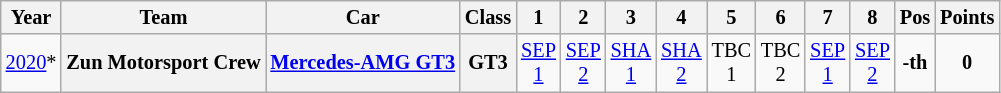<table class="wikitable" border="1" style="text-align:center; font-size:85%;">
<tr>
<th>Year</th>
<th>Team</th>
<th>Car</th>
<th>Class</th>
<th>1</th>
<th>2</th>
<th>3</th>
<th>4</th>
<th>5</th>
<th>6</th>
<th>7</th>
<th>8</th>
<th>Pos</th>
<th>Points</th>
</tr>
<tr>
<td><a href='#'>2020</a>*</td>
<th nowrap>Zun Motorsport Crew</th>
<th nowrap><a href='#'>Mercedes-AMG GT3</a></th>
<th>GT3</th>
<td><a href='#'>SEP<br>1</a></td>
<td><a href='#'>SEP<br>2</a></td>
<td><a href='#'>SHA<br>1</a></td>
<td><a href='#'>SHA<br>2</a></td>
<td>TBC<br>1</td>
<td>TBC<br>2</td>
<td><a href='#'>SEP<br>1</a></td>
<td><a href='#'>SEP<br>2</a></td>
<td><strong>-th</strong></td>
<td><strong>0</strong></td>
</tr>
</table>
